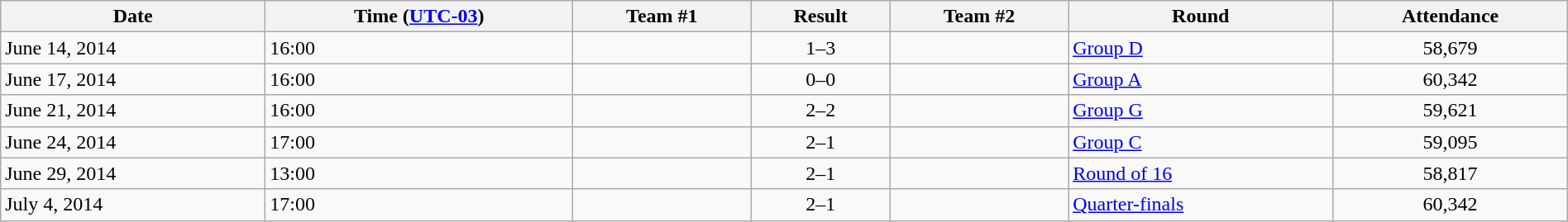<table class="wikitable"  style="text-align:left; width:100%;">
<tr>
<th>Date</th>
<th>Time (<a href='#'>UTC-03</a>)</th>
<th>Team #1</th>
<th>Result</th>
<th>Team #2</th>
<th>Round</th>
<th>Attendance</th>
</tr>
<tr>
<td>June 14, 2014</td>
<td>16:00</td>
<td></td>
<td style="text-align:center;">1–3</td>
<td></td>
<td><a href='#'>Group D</a></td>
<td style="text-align:center;">58,679</td>
</tr>
<tr>
<td>June 17, 2014</td>
<td>16:00</td>
<td></td>
<td style="text-align:center;">0–0</td>
<td></td>
<td><a href='#'>Group A</a></td>
<td style="text-align:center;">60,342</td>
</tr>
<tr>
<td>June 21, 2014</td>
<td>16:00</td>
<td></td>
<td style="text-align:center;">2–2</td>
<td></td>
<td><a href='#'>Group G</a></td>
<td style="text-align:center;">59,621</td>
</tr>
<tr>
<td>June 24, 2014</td>
<td>17:00</td>
<td></td>
<td style="text-align:center;">2–1</td>
<td></td>
<td><a href='#'>Group C</a></td>
<td style="text-align:center;">59,095</td>
</tr>
<tr>
<td>June 29, 2014</td>
<td>13:00</td>
<td></td>
<td style="text-align:center;">2–1</td>
<td></td>
<td><a href='#'>Round of 16</a></td>
<td style="text-align:center;">58,817</td>
</tr>
<tr>
<td>July 4, 2014</td>
<td>17:00</td>
<td></td>
<td style="text-align:center;">2–1</td>
<td></td>
<td><a href='#'>Quarter-finals</a></td>
<td style="text-align:center;">60,342</td>
</tr>
</table>
